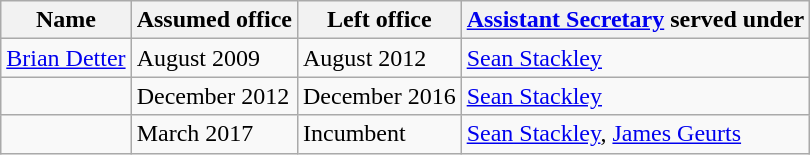<table class="wikitable">
<tr>
<th>Name</th>
<th>Assumed office</th>
<th>Left office</th>
<th><a href='#'>Assistant Secretary</a> served under</th>
</tr>
<tr>
<td><a href='#'>Brian Detter</a></td>
<td>August 2009</td>
<td>August 2012</td>
<td><a href='#'>Sean Stackley</a></td>
</tr>
<tr>
<td> </td>
<td>December 2012</td>
<td>December 2016</td>
<td><a href='#'>Sean Stackley</a></td>
</tr>
<tr>
<td></td>
<td>March 2017</td>
<td>Incumbent</td>
<td><a href='#'>Sean Stackley</a>, <a href='#'>James Geurts</a></td>
</tr>
</table>
